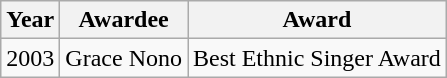<table class="wikitable" style="text-align: center;">
<tr>
<th>Year</th>
<th>Awardee</th>
<th>Award</th>
</tr>
<tr>
<td>2003</td>
<td>Grace Nono</td>
<td>Best Ethnic Singer Award</td>
</tr>
</table>
